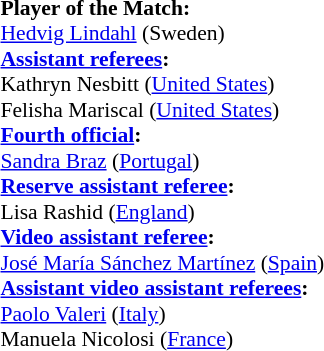<table width=50% style="font-size:90%">
<tr>
<td><br><strong>Player of the Match:</strong>
<br><a href='#'>Hedvig Lindahl</a> (Sweden)<br><strong><a href='#'>Assistant referees</a>:</strong>
<br>Kathryn Nesbitt (<a href='#'>United States</a>)
<br>Felisha Mariscal (<a href='#'>United States</a>)
<br><strong><a href='#'>Fourth official</a>:</strong>
<br><a href='#'>Sandra Braz</a> (<a href='#'>Portugal</a>)
<br><strong><a href='#'>Reserve assistant referee</a>:</strong>
<br>Lisa Rashid (<a href='#'>England</a>)
<br><strong><a href='#'>Video assistant referee</a>:</strong>
<br><a href='#'>José María Sánchez Martínez</a> (<a href='#'>Spain</a>)
<br><strong><a href='#'>Assistant video assistant referees</a>:</strong>
<br><a href='#'>Paolo Valeri</a> (<a href='#'>Italy</a>)
<br>Manuela Nicolosi (<a href='#'>France</a>)</td>
</tr>
</table>
